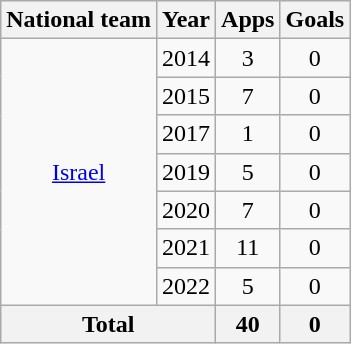<table class="wikitable" style="text-align:center">
<tr>
<th>National team</th>
<th>Year</th>
<th>Apps</th>
<th>Goals</th>
</tr>
<tr>
<td rowspan="7"><a href='#'>Israel</a></td>
<td>2014</td>
<td>3</td>
<td>0</td>
</tr>
<tr>
<td>2015</td>
<td>7</td>
<td>0</td>
</tr>
<tr>
<td>2017</td>
<td>1</td>
<td>0</td>
</tr>
<tr>
<td>2019</td>
<td>5</td>
<td>0</td>
</tr>
<tr>
<td>2020</td>
<td>7</td>
<td>0</td>
</tr>
<tr>
<td>2021</td>
<td>11</td>
<td>0</td>
</tr>
<tr>
<td>2022</td>
<td>5</td>
<td>0</td>
</tr>
<tr>
<th colspan="2">Total</th>
<th>40</th>
<th>0</th>
</tr>
</table>
